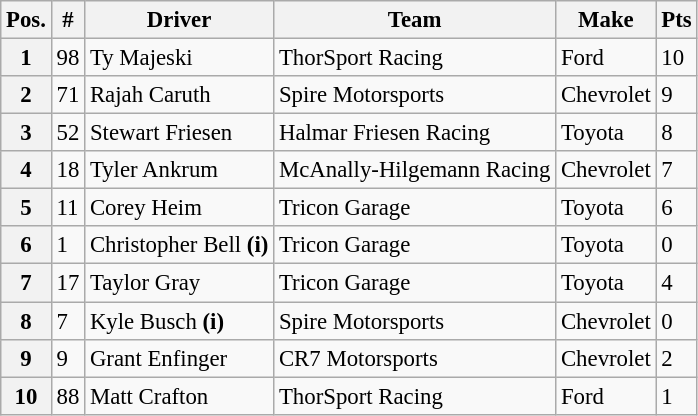<table class="wikitable" style="font-size:95%">
<tr>
<th>Pos.</th>
<th>#</th>
<th>Driver</th>
<th>Team</th>
<th>Make</th>
<th>Pts</th>
</tr>
<tr>
<th>1</th>
<td>98</td>
<td>Ty Majeski</td>
<td>ThorSport Racing</td>
<td>Ford</td>
<td>10</td>
</tr>
<tr>
<th>2</th>
<td>71</td>
<td>Rajah Caruth</td>
<td>Spire Motorsports</td>
<td>Chevrolet</td>
<td>9</td>
</tr>
<tr>
<th>3</th>
<td>52</td>
<td>Stewart Friesen</td>
<td>Halmar Friesen Racing</td>
<td>Toyota</td>
<td>8</td>
</tr>
<tr>
<th>4</th>
<td>18</td>
<td>Tyler Ankrum</td>
<td>McAnally-Hilgemann Racing</td>
<td>Chevrolet</td>
<td>7</td>
</tr>
<tr>
<th>5</th>
<td>11</td>
<td>Corey Heim</td>
<td>Tricon Garage</td>
<td>Toyota</td>
<td>6</td>
</tr>
<tr>
<th>6</th>
<td>1</td>
<td>Christopher Bell <strong>(i)</strong></td>
<td>Tricon Garage</td>
<td>Toyota</td>
<td>0</td>
</tr>
<tr>
<th>7</th>
<td>17</td>
<td>Taylor Gray</td>
<td>Tricon Garage</td>
<td>Toyota</td>
<td>4</td>
</tr>
<tr>
<th>8</th>
<td>7</td>
<td>Kyle Busch <strong>(i)</strong></td>
<td>Spire Motorsports</td>
<td>Chevrolet</td>
<td>0</td>
</tr>
<tr>
<th>9</th>
<td>9</td>
<td>Grant Enfinger</td>
<td>CR7 Motorsports</td>
<td>Chevrolet</td>
<td>2</td>
</tr>
<tr>
<th>10</th>
<td>88</td>
<td>Matt Crafton</td>
<td>ThorSport Racing</td>
<td>Ford</td>
<td>1</td>
</tr>
</table>
